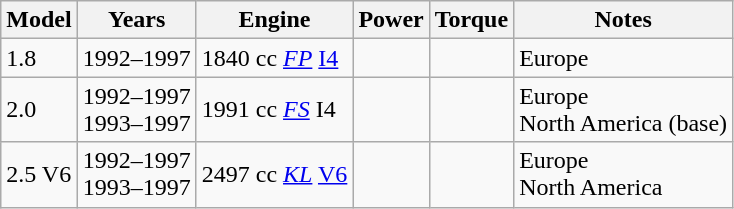<table class=wikitable>
<tr>
<th>Model</th>
<th>Years</th>
<th>Engine</th>
<th>Power</th>
<th>Torque</th>
<th>Notes</th>
</tr>
<tr>
<td>1.8</td>
<td>1992–1997</td>
<td>1840 cc <em><a href='#'>FP</a></em> <a href='#'>I4</a></td>
<td></td>
<td></td>
<td>Europe</td>
</tr>
<tr>
<td>2.0</td>
<td>1992–1997<br>1993–1997</td>
<td>1991 cc <em><a href='#'>FS</a></em> I4</td>
<td><br></td>
<td><br></td>
<td>Europe<br>North America (base)</td>
</tr>
<tr>
<td>2.5 V6</td>
<td>1992–1997<br>1993–1997</td>
<td>2497 cc <em><a href='#'>KL</a></em> <a href='#'>V6</a></td>
<td><br></td>
<td><br></td>
<td>Europe<br>North America</td>
</tr>
</table>
